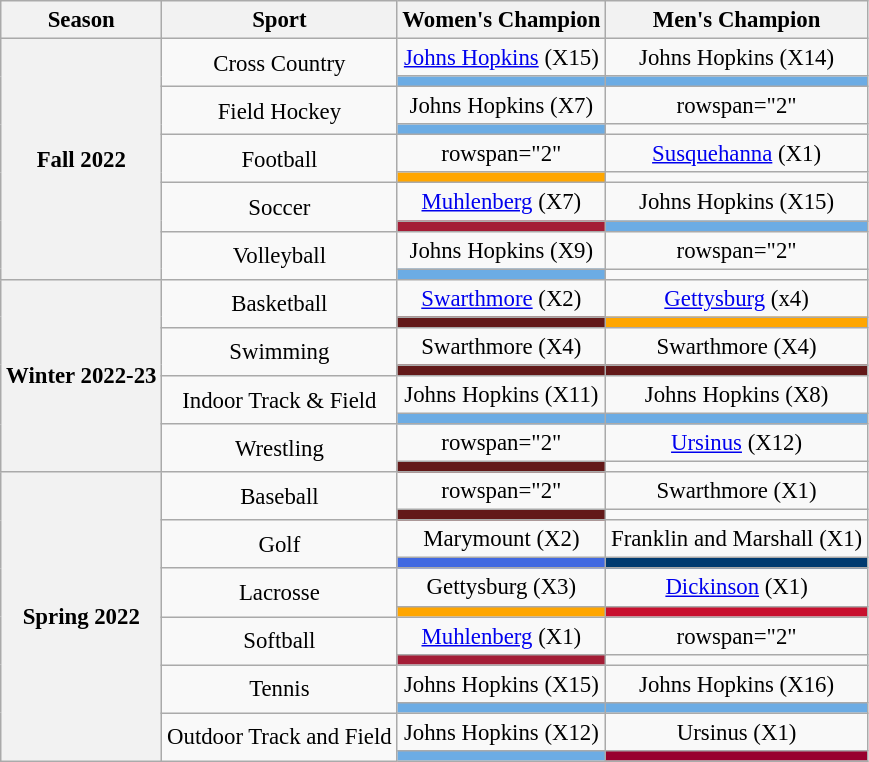<table class="wikitable" style="text-align:center; font-size:95%">
<tr>
<th>Season</th>
<th>Sport</th>
<th>Women's Champion</th>
<th>Men's Champion</th>
</tr>
<tr>
<th rowspan="10">Fall 2022</th>
<td rowspan="2">Cross Country</td>
<td><a href='#'>Johns Hopkins</a> (X15)</td>
<td>Johns Hopkins (X14)</td>
</tr>
<tr>
<td bgcolor=#6cace4></td>
<td bgcolor=#6cace4></td>
</tr>
<tr>
<td rowspan="2">Field Hockey</td>
<td>Johns Hopkins (X7)</td>
<td>rowspan="2" </td>
</tr>
<tr>
<td bgcolor=#6cace4></td>
</tr>
<tr>
<td rowspan="2">Football</td>
<td>rowspan="2" </td>
<td><a href='#'>Susquehanna</a> (X1)</td>
</tr>
<tr>
<td bgcolor=#ffa600></td>
</tr>
<tr>
<td rowspan="2">Soccer</td>
<td><a href='#'>Muhlenberg</a> (X7)</td>
<td>Johns Hopkins (X15)</td>
</tr>
<tr>
<td bgcolor=#A41D36></td>
<td bgcolor=#6cace4></td>
</tr>
<tr>
<td rowspan="2">Volleyball</td>
<td>Johns Hopkins (X9)</td>
<td>rowspan="2" </td>
</tr>
<tr>
<td bgcolor=#6cace4></td>
</tr>
<tr>
<th rowspan="8">Winter 2022-23</th>
<td rowspan="2">Basketball</td>
<td><a href='#'>Swarthmore</a> (X2)</td>
<td><a href='#'>Gettysburg</a> (x4)</td>
</tr>
<tr>
<td bgcolor=#631919></td>
<td bgcolor=#ffa600></td>
</tr>
<tr>
<td rowspan="2">Swimming</td>
<td>Swarthmore (X4)</td>
<td>Swarthmore (X4)</td>
</tr>
<tr>
<td bgcolor=#631919></td>
<td bgcolor=#631919></td>
</tr>
<tr>
<td rowspan="2">Indoor Track & Field</td>
<td>Johns Hopkins (X11)</td>
<td>Johns Hopkins (X8)</td>
</tr>
<tr>
<td bgcolor=#6cace4></td>
<td bgcolor=#6cace4></td>
</tr>
<tr>
<td rowspan="2">Wrestling</td>
<td>rowspan="2" </td>
<td><a href='#'>Ursinus</a> (X12)</td>
</tr>
<tr>
<td bgcolor=#631919></td>
</tr>
<tr>
<th rowspan="12">Spring 2022</th>
<td rowspan="2">Baseball</td>
<td>rowspan="2" </td>
<td>Swarthmore (X1)</td>
</tr>
<tr>
<td bgcolor=#631919></td>
</tr>
<tr>
<td rowspan="2">Golf</td>
<td>Marymount (X2)</td>
<td>Franklin and Marshall (X1)</td>
</tr>
<tr>
<td bgcolor=#4169e1></td>
<td bgcolor=#003B70></td>
</tr>
<tr>
<td rowspan="2">Lacrosse</td>
<td>Gettysburg (X3)</td>
<td><a href='#'>Dickinson</a> (X1)</td>
</tr>
<tr>
<td bgcolor=#ffa600></td>
<td bgcolor=#c8102e></td>
</tr>
<tr>
<td rowspan="2">Softball</td>
<td><a href='#'>Muhlenberg</a> (X1)</td>
<td>rowspan="2" </td>
</tr>
<tr>
<td bgcolor=#A41D36></td>
</tr>
<tr>
<td rowspan="2">Tennis</td>
<td>Johns Hopkins (X15)</td>
<td>Johns Hopkins (X16)</td>
</tr>
<tr>
<td bgcolor=#6cace4></td>
<td bgcolor=#6cace4></td>
</tr>
<tr>
<td rowspan="2">Outdoor Track and Field</td>
<td>Johns Hopkins (X12)</td>
<td>Ursinus (X1)</td>
</tr>
<tr>
<td bgcolor=#6cace4></td>
<td bgcolor=#98012e></td>
</tr>
</table>
